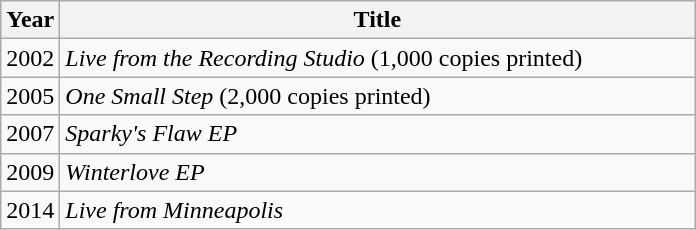<table class="wikitable">
<tr>
<th scope="col">Year</th>
<th scope="col" style="width:26em;">Title</th>
</tr>
<tr>
<td>2002</td>
<td><em>Live from the Recording Studio</em> (1,000 copies printed)</td>
</tr>
<tr>
<td>2005</td>
<td><em>One Small Step</em> (2,000 copies printed)</td>
</tr>
<tr>
<td>2007</td>
<td><em>Sparky's Flaw EP</em></td>
</tr>
<tr>
<td>2009</td>
<td><em>Winterlove EP</em></td>
</tr>
<tr>
<td>2014</td>
<td><em>Live from Minneapolis</em></td>
</tr>
</table>
